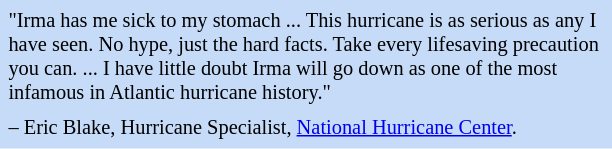<table class="toccolours" style="float: left; margin-left: 1em; margin-right: 2em; font-size: 85%; background:#c6dbf7; color:black; width:30em; max-width: 40%;" cellspacing="5">
<tr>
<td style="text-align: left;">"Irma has me sick to my stomach ... This hurricane is as serious as any I have seen. No hype, just the hard facts. Take every lifesaving precaution you can. ... I have little doubt Irma will go down as one of the most infamous in Atlantic hurricane history."</td>
</tr>
<tr>
<td style="text-align: left;">– Eric Blake, Hurricane Specialist, <a href='#'>National Hurricane Center</a>.</td>
</tr>
</table>
